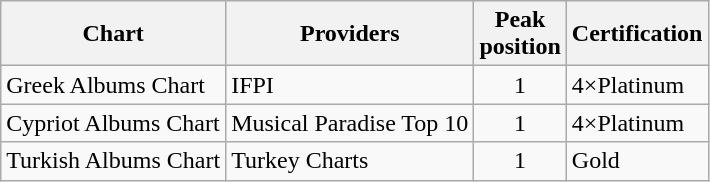<table class="wikitable">
<tr style="background:#ebf5ff;">
<th align="left">Chart</th>
<th align="left">Providers</th>
<th align="left">Peak<br>position</th>
<th align="left">Certification</th>
</tr>
<tr>
<td align="left">Greek Albums Chart</td>
<td align="left">IFPI</td>
<td style="text-align:center;">1</td>
<td align="left">4×Platinum</td>
</tr>
<tr>
<td align="left">Cypriot Albums Chart</td>
<td align="left">Musical Paradise Top 10</td>
<td style="text-align:center;">1</td>
<td align="left">4×Platinum</td>
</tr>
<tr>
<td align="left">Turkish Albums Chart</td>
<td align="left">Turkey Charts</td>
<td style="text-align:center;">1</td>
<td align="left">Gold</td>
</tr>
</table>
